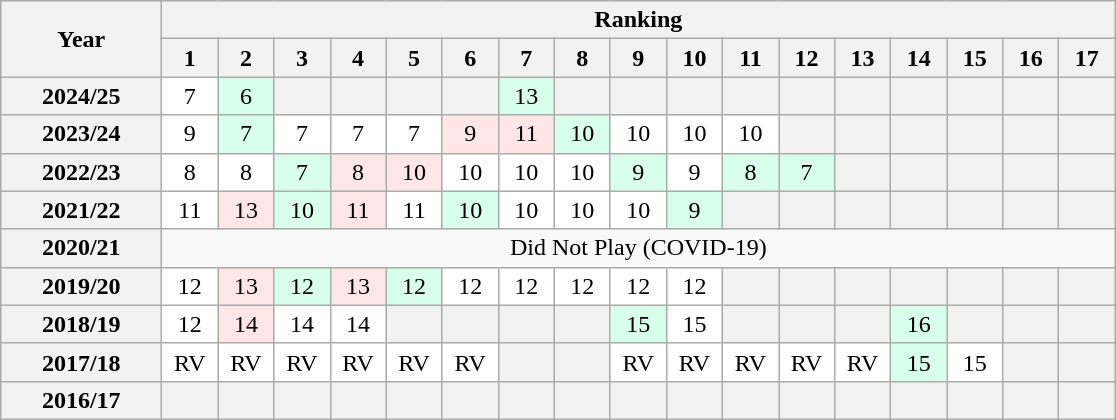<table class="wikitable" style="white-space:nowrap;">
<tr>
<th rowspan="2" scope="col" width="100">Year</th>
<th colspan="22">Ranking</th>
</tr>
<tr>
<th scope="col" width="30">1</th>
<th scope="col" width="30">2</th>
<th scope="col" width="30">3</th>
<th scope="col" width="30">4</th>
<th scope="col" width="30">5</th>
<th scope="col" width="30">6</th>
<th scope="col" width="30">7</th>
<th scope="col" width="30">8</th>
<th scope="col" width="30">9</th>
<th scope="col" width="30">10</th>
<th scope="col" width="30">11</th>
<th scope="col" width="30">12</th>
<th scope="col" width="30">13</th>
<th scope="col" width="30">14</th>
<th scope="col" width="30">15</th>
<th scope="col" width="30">16</th>
<th scope="col" width="30">17</th>
</tr>
<tr style="text-align:center;">
<th>2024/25</th>
<td bgcolor="FFFFFF">7</td>
<td bgcolor="D8FFEB">6</td>
<td bgcolor="F2F2F2"></td>
<td bgcolor="F2F2F2"></td>
<td bgcolor="F2F2F2"></td>
<td bgcolor="F2F2F2"></td>
<td bgcolor="D8FFEB">13</td>
<td bgcolor="F2F2F2"></td>
<td bgcolor="F2F2F2"></td>
<td bgcolor="F2F2F2"></td>
<td bgcolor="F2F2F2"></td>
<td bgcolor="F2F2F2"></td>
<td bgcolor="F2F2F2"></td>
<td bgcolor="F2F2F2"></td>
<td bgcolor="F2F2F2"></td>
<td bgcolor="F2F2F2"></td>
<td bgcolor="F2F2F2"></td>
</tr>
<tr style="text-align:center;">
<th>2023/24</th>
<td bgcolor="FFFFFF">9</td>
<td bgcolor="D8FFEB">7</td>
<td bgcolor="FFFFFF">7</td>
<td bgcolor="FFFFFF">7</td>
<td bgcolor="FFFFFF">7</td>
<td bgcolor="FFE6E6">9</td>
<td bgcolor="FFE6E6">11</td>
<td bgcolor="D8FFEB">10</td>
<td bgcolor="FFFFFF">10</td>
<td bgcolor="FFFFFF">10</td>
<td bgcolor="FFFFFF">10</td>
<td bgcolor="F2F2F2"></td>
<td bgcolor="F2F2F2"></td>
<td bgcolor="F2F2F2"></td>
<td bgcolor="F2F2F2"></td>
<td bgcolor="F2F2F2"></td>
<td bgcolor="F2F2F2"></td>
</tr>
<tr style="text-align:center;">
<th>2022/23</th>
<td bgcolor="FFFFFF">8</td>
<td bgcolor="FFFFFF">8</td>
<td bgcolor="D8FFEB">7</td>
<td bgcolor="FFE6E6">8</td>
<td bgcolor="FFE6E6">10</td>
<td bgcolor="FFFFFF">10</td>
<td bgcolor="FFFFFF">10</td>
<td bgcolor="FFFFFF">10</td>
<td bgcolor="D8FFEB">9</td>
<td bgcolor="FFFFFF">9</td>
<td bgcolor="D8FFEB">8</td>
<td bgcolor="D8FFEB">7</td>
<td bgcolor="F2F2F2"></td>
<td bgcolor="F2F2F2"></td>
<td bgcolor="F2F2F2"></td>
<td bgcolor="F2F2F2"></td>
<td bgcolor="F2F2F2"></td>
</tr>
<tr style="text-align:center;">
<th>2021/22</th>
<td bgcolor="FFFFFF">11</td>
<td bgcolor="FFE6E6">13</td>
<td bgcolor="D8FFEB">10</td>
<td bgcolor="FFE6E6">11</td>
<td bgcolor="FFFFFF">11</td>
<td bgcolor="D8FFEB">10</td>
<td bgcolor="FFFFFF">10</td>
<td bgcolor="FFFFFF">10</td>
<td bgcolor="FFFFFF">10</td>
<td bgcolor="D8FFEB">9</td>
<td bgcolor="F2F2F2"></td>
<td bgcolor="F2F2F2"></td>
<td bgcolor="F2F2F2"></td>
<td bgcolor="F2F2F2"></td>
<td bgcolor="F2F2F2"></td>
<td bgcolor="F2F2F2"></td>
<td bgcolor="F2F2F2"></td>
</tr>
<tr style="text-align:center;">
<th>2020/21</th>
<td colspan="17">Did Not Play (COVID-19)</td>
</tr>
<tr style="text-align:center;">
<th>2019/20</th>
<td bgcolor="FFFFFF">12</td>
<td bgcolor="FFE6E6">13</td>
<td bgcolor="D8FFEB">12</td>
<td bgcolor="FFE6E6">13</td>
<td bgcolor="D8FFEB">12</td>
<td bgcolor="FFFFFF">12</td>
<td bgcolor="FFFFFF">12</td>
<td bgcolor="FFFFFF">12</td>
<td bgcolor="FFFFFF">12</td>
<td bgcolor="FFFFFF">12</td>
<td bgcolor="F2F2F2"></td>
<td bgcolor="F2F2F2"></td>
<td bgcolor="F2F2F2"></td>
<td bgcolor="F2F2F2"></td>
<td bgcolor="F2F2F2"></td>
<td bgcolor="F2F2F2"></td>
<td bgcolor="F2F2F2"></td>
</tr>
<tr style="text-align:center;">
<th>2018/19</th>
<td bgcolor="FFFFFF">12</td>
<td bgcolor="FFE6E6">14</td>
<td bgcolor="FFFFFF">14</td>
<td bgcolor="FFFFFF">14</td>
<td bgcolor="F2F2F2"></td>
<td bgcolor="F2F2F2"></td>
<td bgcolor="F2F2F2"></td>
<td bgcolor="F2F2F2"></td>
<td bgcolor="D8FFEB">15</td>
<td bgcolor="FFFFFF">15</td>
<td bgcolor="F2F2F2"></td>
<td bgcolor="F2F2F2"></td>
<td bgcolor="F2F2F2"></td>
<td bgcolor="D8FFEB">16</td>
<td bgcolor="F2F2F2"></td>
<td bgcolor="F2F2F2"></td>
<td bgcolor="F2F2F2"></td>
</tr>
<tr style="text-align:center;">
<th>2017/18</th>
<td bgcolor="FFFFFF">RV</td>
<td bgcolor="FFFFFF">RV</td>
<td bgcolor="FFFFFF">RV</td>
<td bgcolor="FFFFFF">RV</td>
<td bgcolor="FFFFFF">RV</td>
<td bgcolor="FFFFFF">RV</td>
<td bgcolor="F2F2F2"></td>
<td bgcolor="F2F2F2"></td>
<td bgcolor="FFFFFF">RV</td>
<td bgcolor="FFFFFF">RV</td>
<td bgcolor="FFFFFF">RV</td>
<td bgcolor="FFFFFF">RV</td>
<td bgcolor="FFFFFF">RV</td>
<td bgcolor="D8FFEB">15</td>
<td bgcolor="FFFFFF">15</td>
<td bgcolor="F2F2F2"></td>
<td bgcolor="F2F2F2"></td>
</tr>
<tr style="text-align:center;">
<th>2016/17</th>
<td bgcolor="F2F2F2"></td>
<td bgcolor="F2F2F2"></td>
<td bgcolor="F2F2F2"></td>
<td bgcolor="F2F2F2"></td>
<td bgcolor="F2F2F2"></td>
<td bgcolor="F2F2F2"></td>
<td bgcolor="F2F2F2"></td>
<td bgcolor="F2F2F2"></td>
<td bgcolor="F2F2F2"></td>
<td bgcolor="F2F2F2"></td>
<td bgcolor="F2F2F2"></td>
<td bgcolor="F2F2F2"></td>
<td bgcolor="F2F2F2"></td>
<td bgcolor="F2F2F2"></td>
<td bgcolor="F2F2F2"></td>
<td bgcolor="F2F2F2"></td>
<td bgcolor="F2F2F2"></td>
</tr>
</table>
